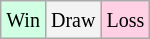<table class="wikitable">
<tr>
<td style="background-color: #d0ffe3;"><small>Win</small></td>
<td style="background-color: #f3f3f3;"><small>Draw</small></td>
<td style="background-color: #ffd0e3;"><small>Loss</small></td>
</tr>
</table>
